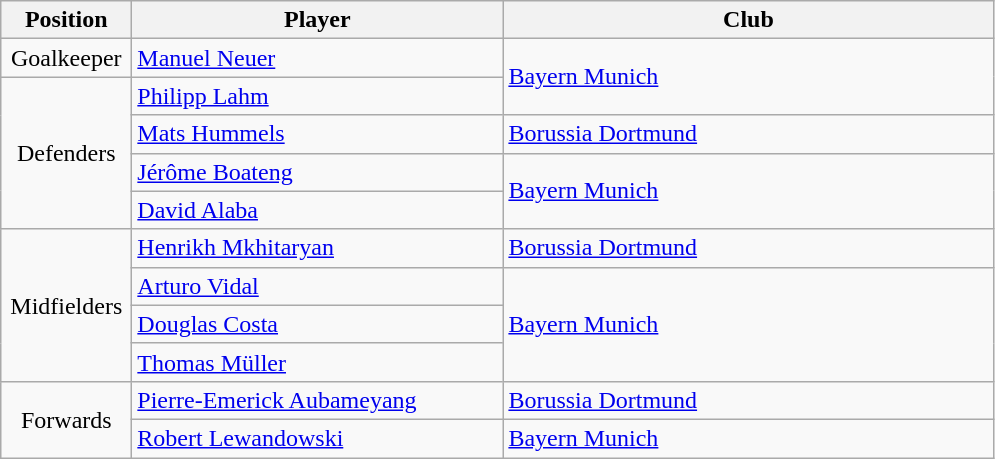<table class="wikitable">
<tr>
<th style="width:5em">Position</th>
<th style="width:15em">Player</th>
<th style="width:20em">Club</th>
</tr>
<tr>
<td style="text-align:center">Goalkeeper</td>
<td> <a href='#'>Manuel Neuer</a></td>
<td rowspan=2><a href='#'>Bayern Munich</a></td>
</tr>
<tr>
<td rowspan="4" style="text-align:center">Defenders</td>
<td> <a href='#'>Philipp Lahm</a></td>
</tr>
<tr>
<td> <a href='#'>Mats Hummels</a></td>
<td><a href='#'>Borussia Dortmund</a></td>
</tr>
<tr>
<td> <a href='#'>Jérôme Boateng</a></td>
<td rowspan=2><a href='#'>Bayern Munich</a></td>
</tr>
<tr>
<td> <a href='#'>David Alaba</a></td>
</tr>
<tr>
<td rowspan="4" style="text-align:center">Midfielders</td>
<td> <a href='#'>Henrikh Mkhitaryan</a></td>
<td><a href='#'>Borussia Dortmund</a></td>
</tr>
<tr>
<td> <a href='#'>Arturo Vidal</a></td>
<td rowspan=3><a href='#'>Bayern Munich</a></td>
</tr>
<tr>
<td> <a href='#'>Douglas Costa</a></td>
</tr>
<tr>
<td> <a href='#'>Thomas Müller</a></td>
</tr>
<tr>
<td rowspan="2" style="text-align:center">Forwards</td>
<td> <a href='#'>Pierre-Emerick Aubameyang</a></td>
<td><a href='#'>Borussia Dortmund</a></td>
</tr>
<tr>
<td> <a href='#'>Robert Lewandowski</a></td>
<td><a href='#'>Bayern Munich</a></td>
</tr>
</table>
